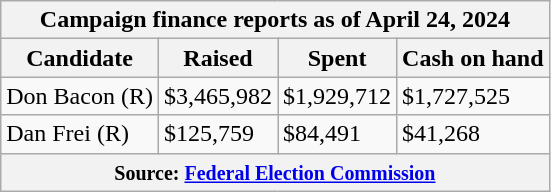<table class="wikitable sortable">
<tr>
<th colspan=4>Campaign finance reports as of April 24, 2024</th>
</tr>
<tr style="text-align:center;">
<th>Candidate</th>
<th>Raised</th>
<th>Spent</th>
<th>Cash on hand</th>
</tr>
<tr>
<td>Don Bacon (R)</td>
<td>$3,465,982</td>
<td>$1,929,712</td>
<td>$1,727,525</td>
</tr>
<tr>
<td>Dan Frei (R)</td>
<td>$125,759</td>
<td>$84,491</td>
<td>$41,268</td>
</tr>
<tr>
<th colspan="4"><small>Source: <a href='#'>Federal Election Commission</a></small></th>
</tr>
</table>
